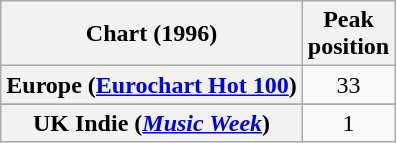<table class="wikitable sortable plainrowheaders" style="text-align:center">
<tr>
<th>Chart (1996)</th>
<th>Peak<br>position</th>
</tr>
<tr>
<th scope="row">Europe (<a href='#'>Eurochart Hot 100</a>)</th>
<td>33</td>
</tr>
<tr>
</tr>
<tr>
</tr>
<tr>
</tr>
<tr>
</tr>
<tr>
<th scope="row">UK Indie (<em><a href='#'>Music Week</a></em>)</th>
<td align=center>1</td>
</tr>
</table>
